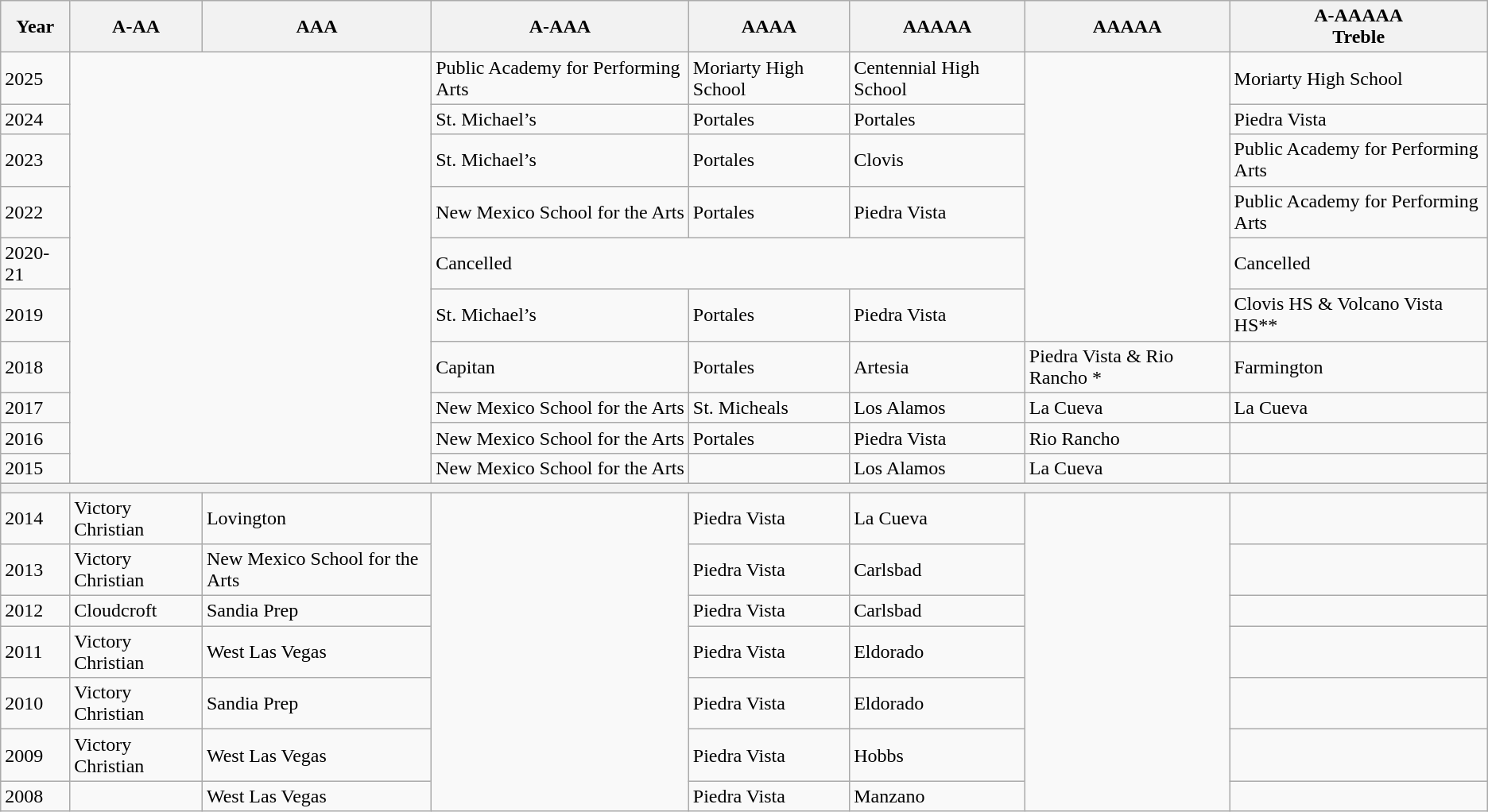<table class="wikitable">
<tr>
<th>Year</th>
<th>A-AA</th>
<th>AAA</th>
<th>A-AAA</th>
<th>AAAA</th>
<th>AAAAA</th>
<th>AAAAA</th>
<th>A-AAAAA<br>Treble</th>
</tr>
<tr>
<td>2025</td>
<td colspan="2" rowspan="10"></td>
<td>Public Academy for Performing Arts</td>
<td>Moriarty High School</td>
<td>Centennial High School</td>
<td rowspan="6"></td>
<td>Moriarty High School</td>
</tr>
<tr>
<td>2024</td>
<td>St. Michael’s</td>
<td>Portales</td>
<td>Portales</td>
<td>Piedra Vista</td>
</tr>
<tr>
<td>2023</td>
<td>St. Michael’s</td>
<td>Portales</td>
<td>Clovis</td>
<td>Public Academy for Performing Arts</td>
</tr>
<tr>
<td>2022</td>
<td>New Mexico School for the Arts</td>
<td>Portales</td>
<td>Piedra Vista</td>
<td>Public Academy for Performing Arts</td>
</tr>
<tr>
<td>2020-21</td>
<td colspan="3">Cancelled</td>
<td>Cancelled</td>
</tr>
<tr>
<td>2019</td>
<td>St. Michael’s</td>
<td>Portales</td>
<td>Piedra Vista</td>
<td>Clovis HS & Volcano Vista HS**</td>
</tr>
<tr>
<td>2018</td>
<td>Capitan</td>
<td>Portales</td>
<td>Artesia</td>
<td>Piedra Vista & Rio Rancho *</td>
<td>Farmington</td>
</tr>
<tr>
<td>2017</td>
<td>New Mexico School for the Arts</td>
<td>St. Micheals</td>
<td>Los Alamos</td>
<td>La Cueva</td>
<td>La Cueva</td>
</tr>
<tr>
<td>2016</td>
<td>New Mexico School for the Arts</td>
<td>Portales</td>
<td>Piedra Vista</td>
<td>Rio Rancho</td>
<td></td>
</tr>
<tr>
<td>2015</td>
<td>New Mexico School for the Arts</td>
<td></td>
<td>Los Alamos</td>
<td>La Cueva</td>
<td></td>
</tr>
<tr>
<th colspan="8"></th>
</tr>
<tr>
<td>2014</td>
<td>Victory Christian</td>
<td>Lovington</td>
<td rowspan="7"></td>
<td>Piedra Vista</td>
<td>La Cueva</td>
<td rowspan="7"></td>
<td></td>
</tr>
<tr>
<td>2013</td>
<td>Victory Christian</td>
<td>New Mexico School for the Arts</td>
<td>Piedra Vista</td>
<td>Carlsbad</td>
<td></td>
</tr>
<tr>
<td>2012</td>
<td>Cloudcroft</td>
<td>Sandia Prep</td>
<td>Piedra Vista</td>
<td>Carlsbad</td>
<td></td>
</tr>
<tr>
<td>2011</td>
<td>Victory Christian</td>
<td>West Las Vegas</td>
<td>Piedra Vista</td>
<td>Eldorado</td>
<td></td>
</tr>
<tr>
<td>2010</td>
<td>Victory Christian</td>
<td>Sandia Prep</td>
<td>Piedra Vista</td>
<td>Eldorado</td>
<td></td>
</tr>
<tr>
<td>2009</td>
<td>Victory Christian</td>
<td>West Las Vegas</td>
<td>Piedra Vista</td>
<td>Hobbs</td>
<td></td>
</tr>
<tr>
<td>2008</td>
<td></td>
<td>West Las Vegas</td>
<td>Piedra Vista</td>
<td>Manzano</td>
<td></td>
</tr>
</table>
